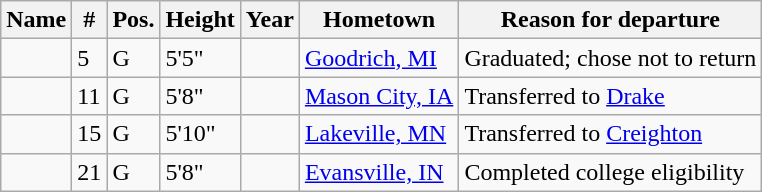<table class="wikitable sortable" border="1">
<tr>
<th>Name</th>
<th>#</th>
<th>Pos.</th>
<th>Height</th>
<th>Year</th>
<th>Hometown</th>
<th class="unsortable">Reason for departure</th>
</tr>
<tr>
<td></td>
<td>5</td>
<td>G</td>
<td>5'5"</td>
<td></td>
<td><a href='#'>Goodrich, MI</a></td>
<td>Graduated; chose not to return</td>
</tr>
<tr>
<td></td>
<td>11</td>
<td>G</td>
<td>5'8"</td>
<td></td>
<td><a href='#'>Mason City, IA</a></td>
<td>Transferred to <a href='#'>Drake</a></td>
</tr>
<tr>
<td></td>
<td>15</td>
<td>G</td>
<td>5'10"</td>
<td></td>
<td><a href='#'>Lakeville, MN</a></td>
<td>Transferred to <a href='#'>Creighton</a></td>
</tr>
<tr>
<td></td>
<td>21</td>
<td>G</td>
<td>5'8"</td>
<td></td>
<td><a href='#'>Evansville, IN</a></td>
<td>Completed college eligibility</td>
</tr>
</table>
